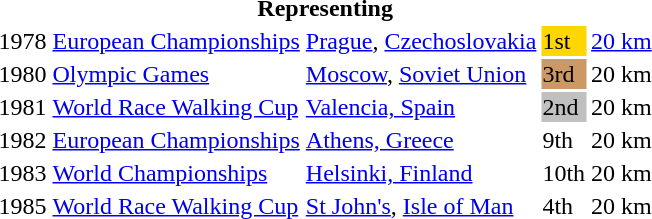<table>
<tr>
<th colspan="5">Representing </th>
</tr>
<tr>
<td>1978</td>
<td><a href='#'>European Championships</a></td>
<td><a href='#'>Prague</a>, <a href='#'>Czechoslovakia</a></td>
<td bgcolor="gold">1st</td>
<td><a href='#'>20 km</a></td>
</tr>
<tr>
<td>1980</td>
<td><a href='#'>Olympic Games</a></td>
<td><a href='#'>Moscow</a>, <a href='#'>Soviet Union</a></td>
<td bgcolor="cc9966">3rd</td>
<td>20 km</td>
</tr>
<tr>
<td>1981</td>
<td><a href='#'>World Race Walking Cup</a></td>
<td><a href='#'>Valencia, Spain</a></td>
<td bgcolor="silver">2nd</td>
<td>20 km</td>
</tr>
<tr>
<td>1982</td>
<td><a href='#'>European Championships</a></td>
<td><a href='#'>Athens, Greece</a></td>
<td>9th</td>
<td>20 km</td>
</tr>
<tr>
<td>1983</td>
<td><a href='#'>World Championships</a></td>
<td><a href='#'>Helsinki, Finland</a></td>
<td>10th</td>
<td>20 km</td>
</tr>
<tr>
<td>1985</td>
<td><a href='#'>World Race Walking Cup</a></td>
<td><a href='#'>St John's</a>, <a href='#'>Isle of Man</a></td>
<td>4th</td>
<td>20 km</td>
</tr>
</table>
